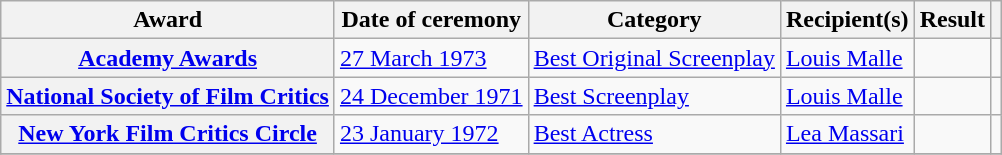<table class="wikitable plainrowheaders sortable">
<tr>
<th scope="col">Award</th>
<th scope="col">Date of ceremony</th>
<th scope="col">Category</th>
<th scope="col">Recipient(s)</th>
<th scope="col">Result</th>
<th scope="col" class="unsortable"></th>
</tr>
<tr>
<th scope="row"><a href='#'>Academy Awards</a></th>
<td rowspan="1"><a href='#'>27 March 1973</a></td>
<td><a href='#'>Best Original Screenplay</a></td>
<td><a href='#'>Louis Malle</a></td>
<td></td>
<td rowspan="1"></td>
</tr>
<tr>
<th scope="row"><a href='#'>National Society of Film Critics</a></th>
<td rowspan="1"><a href='#'>24 December 1971</a></td>
<td><a href='#'>Best Screenplay</a></td>
<td><a href='#'>Louis Malle</a></td>
<td></td>
<td rowspan="1"></td>
</tr>
<tr>
<th scope="row"><a href='#'>New York Film Critics Circle</a></th>
<td rowspan="1"><a href='#'>23 January 1972</a></td>
<td><a href='#'>Best Actress</a></td>
<td><a href='#'>Lea Massari</a></td>
<td></td>
<td rowspan="1"></td>
</tr>
<tr>
</tr>
</table>
